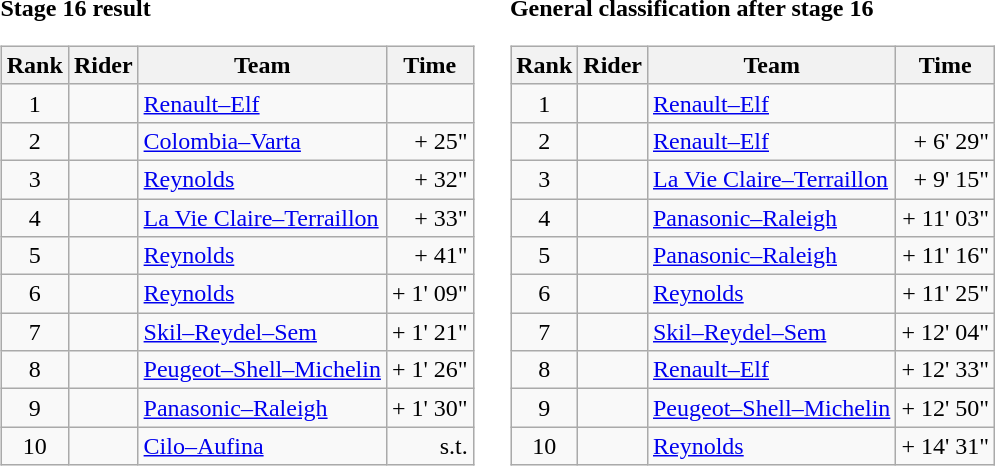<table>
<tr>
<td><strong>Stage 16 result</strong><br><table class="wikitable">
<tr>
<th scope="col">Rank</th>
<th scope="col">Rider</th>
<th scope="col">Team</th>
<th scope="col">Time</th>
</tr>
<tr>
<td style="text-align:center;">1</td>
<td></td>
<td><a href='#'>Renault–Elf</a></td>
<td style="text-align:right;"></td>
</tr>
<tr>
<td style="text-align:center;">2</td>
<td></td>
<td><a href='#'>Colombia–Varta</a></td>
<td style="text-align:right;">+ 25"</td>
</tr>
<tr>
<td style="text-align:center;">3</td>
<td></td>
<td><a href='#'>Reynolds</a></td>
<td style="text-align:right;">+ 32"</td>
</tr>
<tr>
<td style="text-align:center;">4</td>
<td></td>
<td><a href='#'>La Vie Claire–Terraillon</a></td>
<td style="text-align:right;">+ 33"</td>
</tr>
<tr>
<td style="text-align:center;">5</td>
<td></td>
<td><a href='#'>Reynolds</a></td>
<td style="text-align:right;">+ 41"</td>
</tr>
<tr>
<td style="text-align:center;">6</td>
<td></td>
<td><a href='#'>Reynolds</a></td>
<td style="text-align:right;">+ 1' 09"</td>
</tr>
<tr>
<td style="text-align:center;">7</td>
<td></td>
<td><a href='#'>Skil–Reydel–Sem</a></td>
<td style="text-align:right;">+ 1' 21"</td>
</tr>
<tr>
<td style="text-align:center;">8</td>
<td></td>
<td><a href='#'>Peugeot–Shell–Michelin</a></td>
<td style="text-align:right;">+ 1' 26"</td>
</tr>
<tr>
<td style="text-align:center;">9</td>
<td></td>
<td><a href='#'>Panasonic–Raleigh</a></td>
<td style="text-align:right;">+ 1' 30"</td>
</tr>
<tr>
<td style="text-align:center;">10</td>
<td></td>
<td><a href='#'>Cilo–Aufina</a></td>
<td style="text-align:right;">s.t.</td>
</tr>
</table>
</td>
<td></td>
<td><strong>General classification after stage 16</strong><br><table class="wikitable">
<tr>
<th scope="col">Rank</th>
<th scope="col">Rider</th>
<th scope="col">Team</th>
<th scope="col">Time</th>
</tr>
<tr>
<td style="text-align:center;">1</td>
<td> </td>
<td><a href='#'>Renault–Elf</a></td>
<td style="text-align:right;"></td>
</tr>
<tr>
<td style="text-align:center;">2</td>
<td></td>
<td><a href='#'>Renault–Elf</a></td>
<td style="text-align:right;">+ 6' 29"</td>
</tr>
<tr>
<td style="text-align:center;">3</td>
<td></td>
<td><a href='#'>La Vie Claire–Terraillon</a></td>
<td style="text-align:right;">+ 9' 15"</td>
</tr>
<tr>
<td style="text-align:center;">4</td>
<td></td>
<td><a href='#'>Panasonic–Raleigh</a></td>
<td style="text-align:right;">+ 11' 03"</td>
</tr>
<tr>
<td style="text-align:center;">5</td>
<td></td>
<td><a href='#'>Panasonic–Raleigh</a></td>
<td style="text-align:right;">+ 11' 16"</td>
</tr>
<tr>
<td style="text-align:center;">6</td>
<td></td>
<td><a href='#'>Reynolds</a></td>
<td style="text-align:right;">+ 11' 25"</td>
</tr>
<tr>
<td style="text-align:center;">7</td>
<td></td>
<td><a href='#'>Skil–Reydel–Sem</a></td>
<td style="text-align:right;">+ 12' 04"</td>
</tr>
<tr>
<td style="text-align:center;">8</td>
<td></td>
<td><a href='#'>Renault–Elf</a></td>
<td style="text-align:right;">+ 12' 33"</td>
</tr>
<tr>
<td style="text-align:center;">9</td>
<td></td>
<td><a href='#'>Peugeot–Shell–Michelin</a></td>
<td style="text-align:right;">+ 12' 50"</td>
</tr>
<tr>
<td style="text-align:center;">10</td>
<td></td>
<td><a href='#'>Reynolds</a></td>
<td style="text-align:right;">+ 14' 31"</td>
</tr>
</table>
</td>
</tr>
</table>
